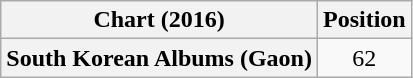<table class="wikitable plainrowheaders" style="text-align:center">
<tr>
<th scope="col">Chart (2016)</th>
<th scope="col">Position</th>
</tr>
<tr>
<th scope="row">South Korean Albums (Gaon)</th>
<td>62</td>
</tr>
</table>
